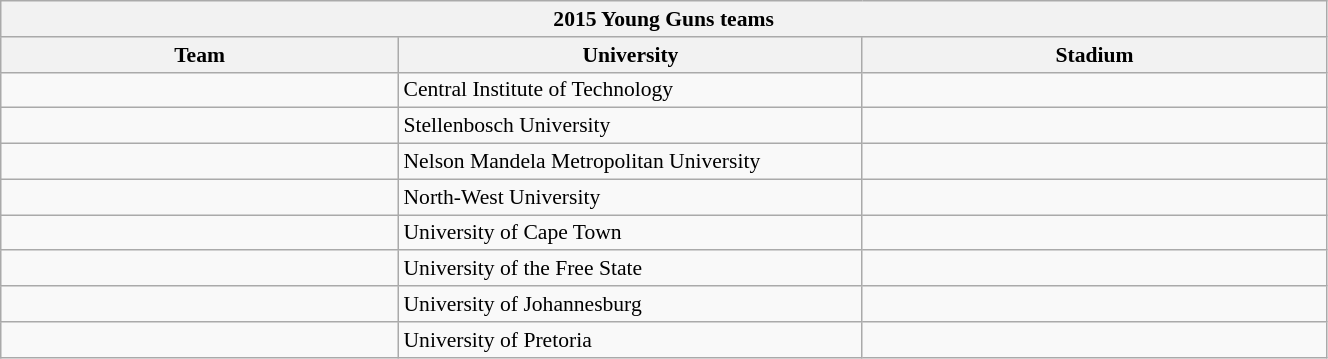<table class="wikitable sortable" style="text-align:left; font-size:90%; width:70%">
<tr>
<th colspan=3>2015 Young Guns teams</th>
</tr>
<tr>
<th style="width:30%;">Team</th>
<th style="width:35%;">University</th>
<th style="width:35%;">Stadium</th>
</tr>
<tr>
<td></td>
<td>Central Institute of Technology</td>
<td></td>
</tr>
<tr>
<td></td>
<td>Stellenbosch University</td>
<td></td>
</tr>
<tr>
<td></td>
<td>Nelson Mandela Metropolitan University</td>
<td></td>
</tr>
<tr>
<td></td>
<td>North-West University</td>
<td></td>
</tr>
<tr>
<td></td>
<td>University of Cape Town</td>
<td></td>
</tr>
<tr>
<td></td>
<td>University of the Free State</td>
<td></td>
</tr>
<tr>
<td></td>
<td>University of Johannesburg</td>
<td></td>
</tr>
<tr>
<td></td>
<td>University of Pretoria</td>
<td></td>
</tr>
</table>
